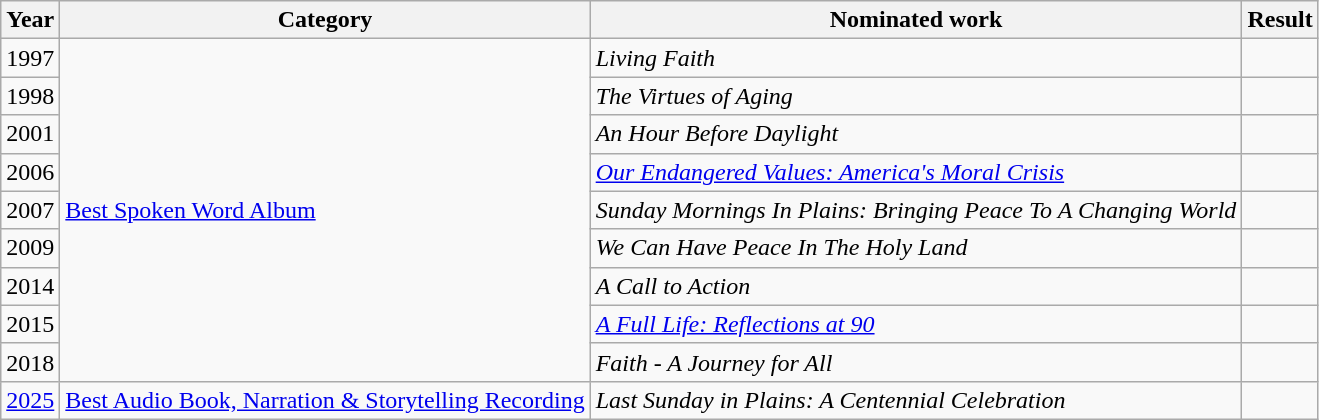<table class="wikitable sortable">
<tr>
<th>Year</th>
<th>Category</th>
<th>Nominated work</th>
<th>Result</th>
</tr>
<tr>
<td>1997</td>
<td rowspan="9"><a href='#'>Best Spoken Word Album</a></td>
<td><em>Living Faith</em></td>
<td></td>
</tr>
<tr>
<td>1998</td>
<td><em>The Virtues of Aging</em></td>
<td></td>
</tr>
<tr>
<td>2001</td>
<td><em>An Hour Before Daylight</em></td>
<td></td>
</tr>
<tr>
<td>2006</td>
<td><em><a href='#'>Our Endangered Values: America's Moral Crisis</a></em></td>
<td></td>
</tr>
<tr>
<td>2007</td>
<td><em>Sunday Mornings In Plains: Bringing Peace To A Changing World</em></td>
<td></td>
</tr>
<tr>
<td>2009</td>
<td><em>We Can Have Peace In The Holy Land</em></td>
<td></td>
</tr>
<tr>
<td>2014</td>
<td><em>A Call to Action</em></td>
<td></td>
</tr>
<tr>
<td>2015</td>
<td><em><a href='#'>A Full Life: Reflections at 90</a></em></td>
<td></td>
</tr>
<tr>
<td>2018</td>
<td><em>Faith - A Journey for All</em></td>
<td></td>
</tr>
<tr>
<td><a href='#'>2025</a></td>
<td><a href='#'>Best Audio Book, Narration & Storytelling Recording</a></td>
<td><em>Last Sunday in Plains: A Centennial Celebration</em></td>
<td></td>
</tr>
</table>
